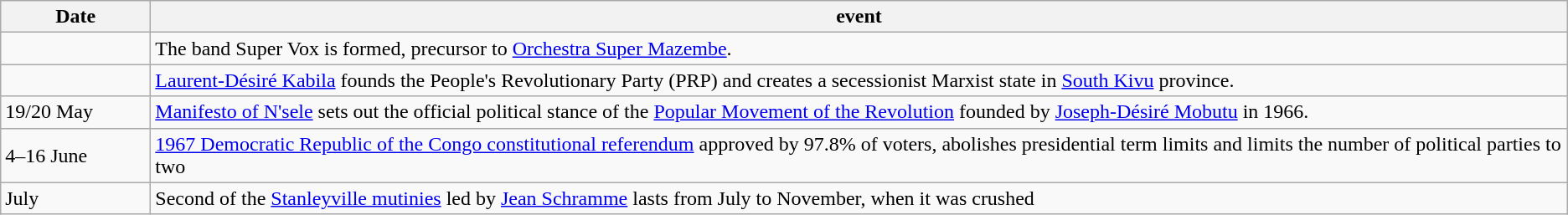<table class=wikitable>
<tr>
<th style="width:7em">Date</th>
<th>event</th>
</tr>
<tr>
<td></td>
<td>The band Super Vox is formed, precursor to <a href='#'>Orchestra Super Mazembe</a>.</td>
</tr>
<tr>
<td></td>
<td><a href='#'>Laurent-Désiré Kabila</a> founds the People's Revolutionary Party (PRP) and creates a secessionist Marxist state in <a href='#'>South Kivu</a> province.</td>
</tr>
<tr>
<td>19/20 May</td>
<td><a href='#'>Manifesto of N'sele</a> sets out the official political stance of the <a href='#'>Popular Movement of the Revolution</a> founded by <a href='#'>Joseph-Désiré Mobutu</a> in 1966.</td>
</tr>
<tr>
<td>4–16 June</td>
<td><a href='#'>1967 Democratic Republic of the Congo constitutional referendum</a> approved by 97.8% of voters, abolishes presidential term limits and limits the number of political parties to two</td>
</tr>
<tr>
<td>July</td>
<td>Second of the <a href='#'>Stanleyville mutinies</a> led by <a href='#'>Jean Schramme</a> lasts from July to November, when it was crushed</td>
</tr>
</table>
